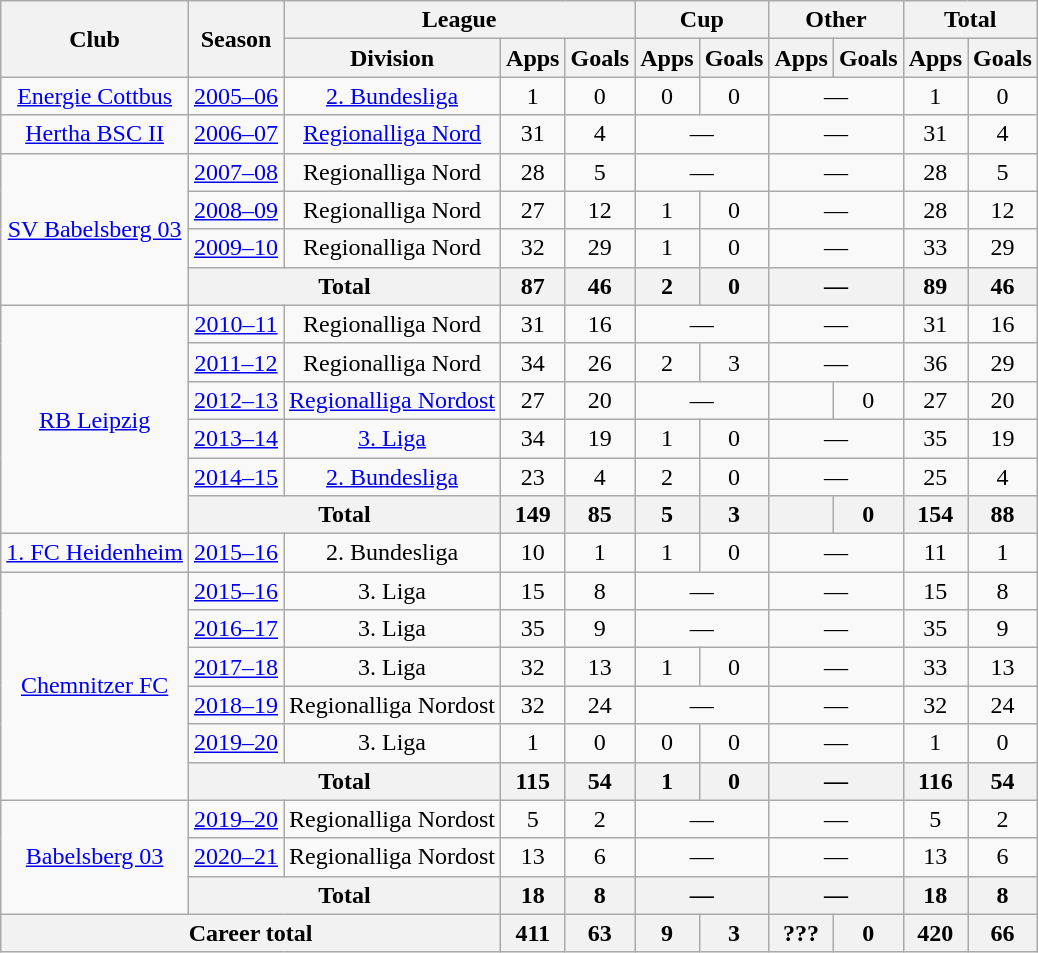<table class="wikitable" style="text-align:center">
<tr>
<th rowspan="2">Club</th>
<th rowspan="2">Season</th>
<th colspan="3">League</th>
<th colspan="2">Cup</th>
<th colspan="2">Other</th>
<th colspan="2">Total</th>
</tr>
<tr>
<th>Division</th>
<th>Apps</th>
<th>Goals</th>
<th>Apps</th>
<th>Goals</th>
<th>Apps</th>
<th>Goals</th>
<th>Apps</th>
<th>Goals</th>
</tr>
<tr>
<td><a href='#'>Energie Cottbus</a></td>
<td><a href='#'>2005–06</a></td>
<td><a href='#'>2. Bundesliga</a></td>
<td>1</td>
<td>0</td>
<td>0</td>
<td>0</td>
<td colspan="2">—</td>
<td>1</td>
<td>0</td>
</tr>
<tr>
<td><a href='#'>Hertha BSC II</a></td>
<td><a href='#'>2006–07</a></td>
<td><a href='#'>Regionalliga Nord</a></td>
<td>31</td>
<td>4</td>
<td colspan="2">—</td>
<td colspan="2">—</td>
<td>31</td>
<td>4</td>
</tr>
<tr>
<td rowspan="4"><a href='#'>SV Babelsberg 03</a></td>
<td><a href='#'>2007–08</a></td>
<td>Regionalliga Nord</td>
<td>28</td>
<td>5</td>
<td colspan="2">—</td>
<td colspan="2">—</td>
<td>28</td>
<td>5</td>
</tr>
<tr>
<td><a href='#'>2008–09</a></td>
<td>Regionalliga Nord</td>
<td>27</td>
<td>12</td>
<td>1</td>
<td>0</td>
<td colspan="2">—</td>
<td>28</td>
<td>12</td>
</tr>
<tr>
<td><a href='#'>2009–10</a></td>
<td>Regionalliga Nord</td>
<td>32</td>
<td>29</td>
<td>1</td>
<td>0</td>
<td colspan="2">—</td>
<td>33</td>
<td>29</td>
</tr>
<tr>
<th colspan="2">Total</th>
<th>87</th>
<th>46</th>
<th>2</th>
<th>0</th>
<th colspan="2">—</th>
<th>89</th>
<th>46</th>
</tr>
<tr>
<td rowspan="6"><a href='#'>RB Leipzig</a></td>
<td><a href='#'>2010–11</a></td>
<td>Regionalliga Nord</td>
<td>31</td>
<td>16</td>
<td colspan="2">—</td>
<td colspan="2">—</td>
<td>31</td>
<td>16</td>
</tr>
<tr>
<td><a href='#'>2011–12</a></td>
<td>Regionalliga Nord</td>
<td>34</td>
<td>26</td>
<td>2</td>
<td>3</td>
<td colspan="2">—</td>
<td>36</td>
<td>29</td>
</tr>
<tr>
<td><a href='#'>2012–13</a></td>
<td><a href='#'>Regionalliga Nordost</a></td>
<td>27</td>
<td>20</td>
<td colspan="2">—</td>
<td></td>
<td>0</td>
<td>27</td>
<td>20</td>
</tr>
<tr>
<td><a href='#'>2013–14</a></td>
<td><a href='#'>3. Liga</a></td>
<td>34</td>
<td>19</td>
<td>1</td>
<td>0</td>
<td colspan="2">—</td>
<td>35</td>
<td>19</td>
</tr>
<tr>
<td><a href='#'>2014–15</a></td>
<td><a href='#'>2. Bundesliga</a></td>
<td>23</td>
<td>4</td>
<td>2</td>
<td>0</td>
<td colspan="2">—</td>
<td>25</td>
<td>4</td>
</tr>
<tr>
<th colspan="2">Total</th>
<th>149</th>
<th>85</th>
<th>5</th>
<th>3</th>
<th></th>
<th>0</th>
<th>154</th>
<th>88</th>
</tr>
<tr>
<td><a href='#'>1. FC Heidenheim</a></td>
<td><a href='#'>2015–16</a></td>
<td>2. Bundesliga</td>
<td>10</td>
<td>1</td>
<td>1</td>
<td>0</td>
<td colspan="2">—</td>
<td>11</td>
<td>1</td>
</tr>
<tr>
<td rowspan="6"><a href='#'>Chemnitzer FC</a></td>
<td><a href='#'>2015–16</a></td>
<td>3. Liga</td>
<td>15</td>
<td>8</td>
<td colspan="2">—</td>
<td colspan="2">—</td>
<td>15</td>
<td>8</td>
</tr>
<tr>
<td><a href='#'>2016–17</a></td>
<td>3. Liga</td>
<td>35</td>
<td>9</td>
<td colspan="2">—</td>
<td colspan="2">—</td>
<td>35</td>
<td>9</td>
</tr>
<tr>
<td><a href='#'>2017–18</a></td>
<td>3. Liga</td>
<td>32</td>
<td>13</td>
<td>1</td>
<td>0</td>
<td colspan="2">—</td>
<td>33</td>
<td>13</td>
</tr>
<tr>
<td><a href='#'>2018–19</a></td>
<td>Regionalliga Nordost</td>
<td>32</td>
<td>24</td>
<td colspan="2">—</td>
<td colspan="2">—</td>
<td>32</td>
<td>24</td>
</tr>
<tr>
<td><a href='#'>2019–20</a></td>
<td>3. Liga</td>
<td>1</td>
<td>0</td>
<td>0</td>
<td>0</td>
<td colspan="2">—</td>
<td>1</td>
<td>0</td>
</tr>
<tr>
<th colspan="2">Total</th>
<th>115</th>
<th>54</th>
<th>1</th>
<th>0</th>
<th colspan="2">—</th>
<th>116</th>
<th>54</th>
</tr>
<tr>
<td rowspan="3"><a href='#'>Babelsberg 03</a></td>
<td><a href='#'>2019–20</a></td>
<td>Regionalliga Nordost</td>
<td>5</td>
<td>2</td>
<td colspan="2">—</td>
<td colspan="2">—</td>
<td>5</td>
<td>2</td>
</tr>
<tr>
<td><a href='#'>2020–21</a></td>
<td>Regionalliga Nordost</td>
<td>13</td>
<td>6</td>
<td colspan="2">—</td>
<td colspan="2">—</td>
<td>13</td>
<td>6</td>
</tr>
<tr>
<th colspan="2">Total</th>
<th>18</th>
<th>8</th>
<th colspan="2">—</th>
<th colspan="2">—</th>
<th>18</th>
<th>8</th>
</tr>
<tr>
<th colspan="3">Career total</th>
<th>411</th>
<th>63</th>
<th>9</th>
<th>3</th>
<th>???</th>
<th>0</th>
<th>420</th>
<th>66</th>
</tr>
</table>
